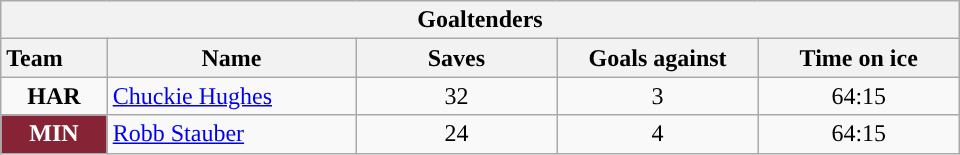<table class="wikitable" style="width:40em; text-align:right;">
<tr>
<th colspan=5>Goaltenders</th>
</tr>
<tr>
<th style="width:4em; text-align:left;">Team</th>
<th style="width:10em;">Name</th>
<th style="width:8em;">Saves</th>
<th style="width:8em;">Goals against</th>
<th style="width:8em;">Time on ice</th>
</tr>
<tr>
<td align=center><strong>HAR</strong></td>
<td style="text-align:left;"><a href='#'>Chuckie Hughes</a></td>
<td align=center>32</td>
<td align=center>3</td>
<td align=center>64:15</td>
</tr>
<tr>
<td align=center style="color:white; background:#862334; "><strong>MIN</strong></td>
<td style="text-align:left;"><a href='#'>Robb Stauber</a></td>
<td align=center>24</td>
<td align=center>4</td>
<td align=center>64:15</td>
</tr>
</table>
